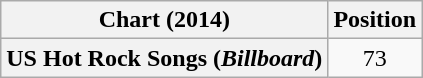<table class="wikitable plainrowheaders">
<tr>
<th>Chart (2014)</th>
<th>Position</th>
</tr>
<tr>
<th scope="row">US Hot Rock Songs (<em>Billboard</em>)</th>
<td style="text-align:center;">73</td>
</tr>
</table>
